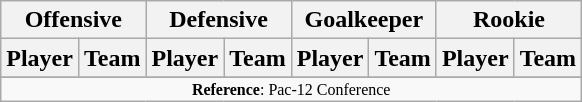<table class="wikitable">
<tr>
<th colspan="2">Offensive</th>
<th colspan="2">Defensive</th>
<th colspan="2">Goalkeeper</th>
<th colspan="2">Rookie</th>
</tr>
<tr>
<th>Player</th>
<th>Team</th>
<th>Player</th>
<th>Team</th>
<th>Player</th>
<th>Team</th>
<th>Player</th>
<th>Team</th>
</tr>
<tr>
</tr>
<tr>
<td colspan="12"  style="font-size:8pt; text-align:center;"><strong>Reference</strong>: Pac-12 Conference</td>
</tr>
</table>
